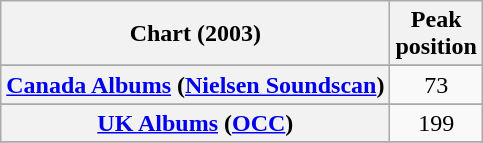<table class="wikitable sortable plainrowheaders" style="text-align:center">
<tr>
<th scope="col">Chart (2003)</th>
<th scope="col">Peak<br> position</th>
</tr>
<tr>
</tr>
<tr>
</tr>
<tr>
</tr>
<tr>
</tr>
<tr>
<th scope="row"><a href='#'>Canada Albums</a> (<a href='#'>Nielsen Soundscan</a>)</th>
<td>73</td>
</tr>
<tr>
</tr>
<tr>
</tr>
<tr>
</tr>
<tr>
</tr>
<tr>
</tr>
<tr>
</tr>
<tr>
</tr>
<tr>
<th scope="row"><a href='#'>UK Albums</a> (<a href='#'>OCC</a>)</th>
<td>199</td>
</tr>
<tr>
</tr>
</table>
